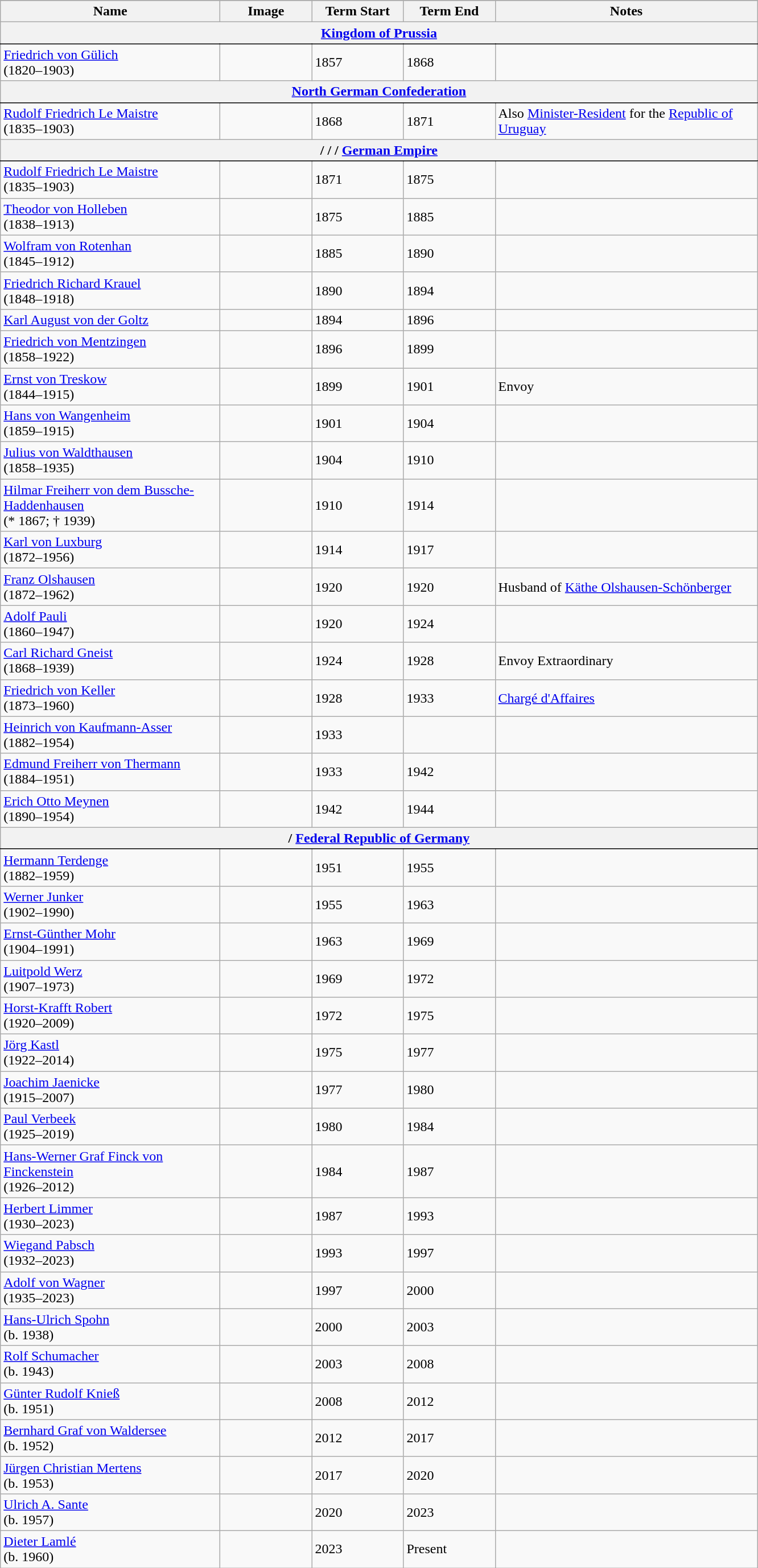<table class="wikitable">
<tr>
</tr>
<tr class="hintergrundfarbe5">
<th width="250">Name</th>
<th width="100">Image</th>
<th width="100">Term Start</th>
<th width="100">Term End</th>
<th width="300">Notes</th>
</tr>
<tr>
<th colspan="5" style="border-bottom: 1pt black solid; border-top: 1pt black solid;"> <a href='#'>Kingdom of Prussia</a></th>
</tr>
<tr>
<td><a href='#'>Friedrich von Gülich</a><br>(1820–1903)</td>
<td></td>
<td>1857</td>
<td>1868</td>
<td></td>
</tr>
<tr>
<th colspan="5" style="border-bottom: 1pt black solid; border-top: 1pt black solid;"> <a href='#'>North German Confederation</a></th>
</tr>
<tr>
<td><a href='#'>Rudolf Friedrich Le Maistre</a><br>(1835–1903)</td>
<td></td>
<td>1868</td>
<td>1871</td>
<td>Also <a href='#'>Minister-Resident</a> for the <a href='#'>Republic of Uruguay</a></td>
</tr>
<tr>
<th colspan="5" style="border-bottom: 1pt black solid; border-top: 1pt black solid;"> / /  / <a href='#'>German Empire</a></th>
</tr>
<tr>
<td><a href='#'>Rudolf Friedrich Le Maistre</a><br>(1835–1903)</td>
<td></td>
<td>1871</td>
<td>1875</td>
<td></td>
</tr>
<tr>
<td><a href='#'>Theodor von Holleben</a><br>(1838–1913)</td>
<td></td>
<td>1875</td>
<td>1885</td>
<td></td>
</tr>
<tr>
<td><a href='#'>Wolfram von Rotenhan</a><br>(1845–1912)</td>
<td></td>
<td>1885</td>
<td>1890</td>
<td></td>
</tr>
<tr>
<td><a href='#'>Friedrich Richard Krauel</a><br>(1848–1918)</td>
<td></td>
<td>1890</td>
<td>1894</td>
<td></td>
</tr>
<tr>
<td><a href='#'>Karl August von der Goltz</a></td>
<td></td>
<td>1894</td>
<td>1896</td>
<td></td>
</tr>
<tr>
<td><a href='#'>Friedrich von Mentzingen</a><br>(1858–1922)</td>
<td></td>
<td>1896</td>
<td>1899</td>
<td></td>
</tr>
<tr>
<td><a href='#'>Ernst von Treskow</a> <br>(1844–1915)</td>
<td></td>
<td>1899</td>
<td>1901</td>
<td>Envoy</td>
</tr>
<tr>
<td><a href='#'>Hans von Wangenheim</a><br>(1859–1915)</td>
<td></td>
<td>1901</td>
<td>1904</td>
<td></td>
</tr>
<tr>
<td><a href='#'>Julius von Waldthausen</a><br>(1858–1935)</td>
<td></td>
<td>1904</td>
<td>1910</td>
<td></td>
</tr>
<tr>
<td><a href='#'>Hilmar Freiherr von dem Bussche-Haddenhausen</a><br>(* 1867; † 1939)</td>
<td></td>
<td>1910</td>
<td>1914</td>
<td></td>
</tr>
<tr>
<td><a href='#'>Karl von Luxburg</a><br>(1872–1956)</td>
<td></td>
<td>1914</td>
<td>1917</td>
<td></td>
</tr>
<tr>
<td><a href='#'>Franz Olshausen</a><br>(1872–1962)</td>
<td></td>
<td>1920</td>
<td>1920</td>
<td>Husband of <a href='#'>Käthe Olshausen-Schönberger</a></td>
</tr>
<tr>
<td><a href='#'>Adolf Pauli</a><br>(1860–1947)</td>
<td></td>
<td>1920</td>
<td>1924</td>
<td></td>
</tr>
<tr>
<td><a href='#'>Carl Richard Gneist</a><br>(1868–1939)</td>
<td></td>
<td>1924</td>
<td>1928</td>
<td>Envoy Extraordinary</td>
</tr>
<tr>
<td><a href='#'>Friedrich von Keller</a><br>(1873–1960)</td>
<td></td>
<td>1928</td>
<td>1933</td>
<td><a href='#'>Chargé d'Affaires</a></td>
</tr>
<tr>
<td><a href='#'>Heinrich von Kaufmann-Asser</a><br>(1882–1954)</td>
<td></td>
<td>1933</td>
<td></td>
<td></td>
</tr>
<tr>
<td><a href='#'>Edmund Freiherr von Thermann</a><br>(1884–1951)</td>
<td></td>
<td>1933</td>
<td>1942</td>
<td></td>
</tr>
<tr>
<td><a href='#'>Erich Otto Meynen</a><br>(1890–1954)</td>
<td></td>
<td>1942</td>
<td>1944</td>
<td></td>
</tr>
<tr>
<th colspan="5" style="border-bottom: 1pt black solid; border-top: 1pt black solid;">/ <a href='#'>Federal Republic of Germany</a></th>
</tr>
<tr>
<td><a href='#'>Hermann Terdenge</a><br>(1882–1959)</td>
<td></td>
<td>1951</td>
<td>1955</td>
<td></td>
</tr>
<tr>
<td><a href='#'>Werner Junker</a><br>(1902–1990)</td>
<td></td>
<td>1955</td>
<td>1963</td>
<td></td>
</tr>
<tr>
<td><a href='#'>Ernst-Günther Mohr</a><br>(1904–1991)</td>
<td></td>
<td>1963</td>
<td>1969</td>
<td></td>
</tr>
<tr>
<td><a href='#'>Luitpold Werz</a><br>(1907–1973)</td>
<td></td>
<td>1969</td>
<td>1972</td>
<td></td>
</tr>
<tr>
<td><a href='#'>Horst-Krafft Robert</a><br>(1920–2009)</td>
<td></td>
<td>1972</td>
<td>1975</td>
<td></td>
</tr>
<tr>
<td><a href='#'>Jörg Kastl</a><br>(1922–2014)</td>
<td></td>
<td>1975</td>
<td>1977</td>
<td></td>
</tr>
<tr>
<td><a href='#'>Joachim Jaenicke</a><br>(1915–2007)</td>
<td></td>
<td>1977</td>
<td>1980</td>
<td></td>
</tr>
<tr>
<td><a href='#'>Paul Verbeek</a><br>(1925–2019)</td>
<td></td>
<td>1980</td>
<td>1984</td>
<td></td>
</tr>
<tr>
<td><a href='#'>Hans-Werner Graf Finck von Finckenstein</a><br>(1926–2012)</td>
<td></td>
<td>1984</td>
<td>1987</td>
<td></td>
</tr>
<tr>
<td><a href='#'>Herbert Limmer</a><br>(1930–2023)</td>
<td></td>
<td>1987</td>
<td>1993</td>
<td></td>
</tr>
<tr>
<td><a href='#'>Wiegand Pabsch</a><br>(1932–2023)</td>
<td></td>
<td>1993</td>
<td>1997</td>
<td></td>
</tr>
<tr>
<td><a href='#'>Adolf von Wagner</a><br>(1935–2023)</td>
<td></td>
<td>1997</td>
<td>2000</td>
<td></td>
</tr>
<tr>
<td><a href='#'>Hans-Ulrich Spohn</a><br>(b. 1938)</td>
<td></td>
<td>2000</td>
<td>2003</td>
<td></td>
</tr>
<tr>
<td><a href='#'>Rolf Schumacher</a><br>(b. 1943)</td>
<td></td>
<td>2003</td>
<td>2008</td>
<td></td>
</tr>
<tr>
<td><a href='#'>Günter Rudolf Knieß</a><br>(b. 1951)</td>
<td></td>
<td>2008</td>
<td>2012</td>
<td></td>
</tr>
<tr>
<td><a href='#'>Bernhard Graf von Waldersee</a><br>(b. 1952)</td>
<td></td>
<td>2012</td>
<td>2017</td>
<td></td>
</tr>
<tr>
<td><a href='#'>Jürgen Christian Mertens</a><br>(b. 1953)</td>
<td></td>
<td>2017</td>
<td>2020</td>
<td></td>
</tr>
<tr>
<td><a href='#'>Ulrich A. Sante</a><br>(b. 1957)</td>
<td></td>
<td>2020</td>
<td>2023</td>
<td></td>
</tr>
<tr>
<td><a href='#'>Dieter Lamlé</a><br>(b. 1960)</td>
<td></td>
<td>2023</td>
<td>Present</td>
<td></td>
</tr>
</table>
